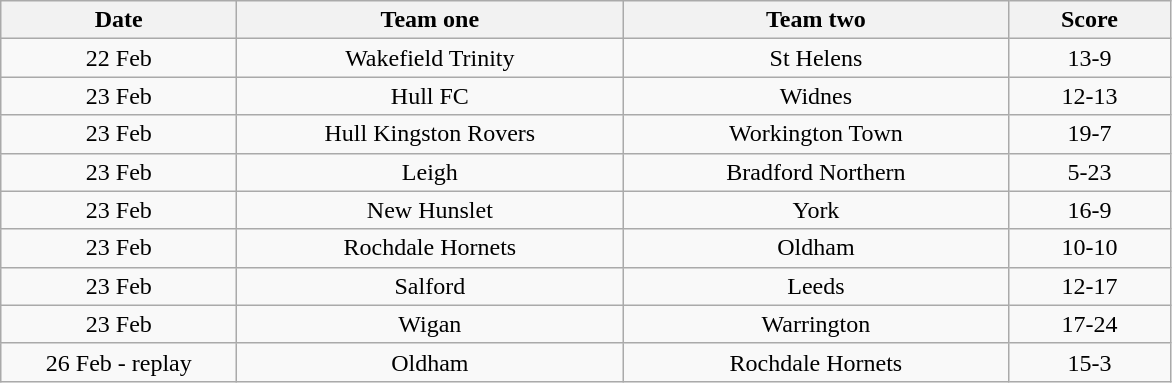<table class="wikitable" style="text-align: center">
<tr>
<th width=150>Date</th>
<th width=250>Team one</th>
<th width=250>Team two</th>
<th width=100>Score</th>
</tr>
<tr>
<td>22 Feb</td>
<td>Wakefield Trinity</td>
<td>St Helens</td>
<td>13-9</td>
</tr>
<tr>
<td>23 Feb</td>
<td>Hull FC</td>
<td>Widnes</td>
<td>12-13</td>
</tr>
<tr>
<td>23 Feb</td>
<td>Hull Kingston Rovers</td>
<td>Workington Town</td>
<td>19-7</td>
</tr>
<tr>
<td>23 Feb</td>
<td>Leigh</td>
<td>Bradford Northern</td>
<td>5-23</td>
</tr>
<tr>
<td>23 Feb</td>
<td>New Hunslet</td>
<td>York</td>
<td>16-9</td>
</tr>
<tr>
<td>23 Feb</td>
<td>Rochdale Hornets</td>
<td>Oldham</td>
<td>10-10</td>
</tr>
<tr>
<td>23 Feb</td>
<td>Salford</td>
<td>Leeds</td>
<td>12-17</td>
</tr>
<tr>
<td>23 Feb</td>
<td>Wigan</td>
<td>Warrington</td>
<td>17-24</td>
</tr>
<tr>
<td>26 Feb - replay</td>
<td>Oldham</td>
<td>Rochdale Hornets</td>
<td>15-3</td>
</tr>
</table>
